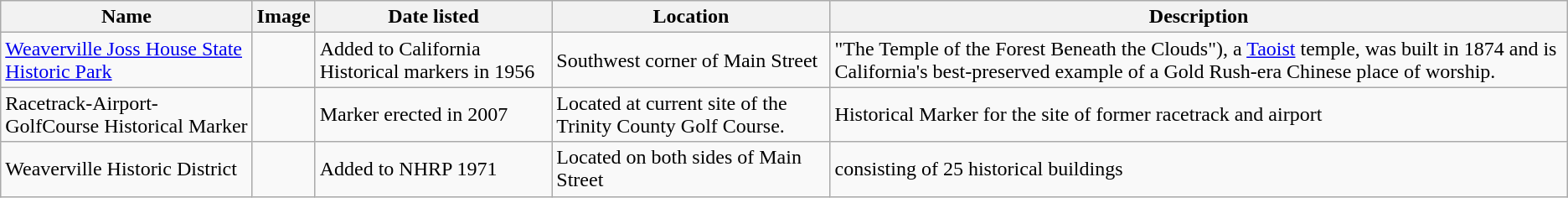<table class="wikitable sortable">
<tr>
<th>Name</th>
<th>Image</th>
<th>Date listed</th>
<th>Location</th>
<th>Description</th>
</tr>
<tr>
<td><a href='#'>Weaverville Joss House State Historic Park</a></td>
<td></td>
<td>Added to California Historical markers in 1956</td>
<td>Southwest corner of Main Street</td>
<td>"The Temple of the Forest Beneath the Clouds"), a <a href='#'>Taoist</a> temple, was built in 1874 and is California's best-preserved example of a Gold Rush-era Chinese place of worship.</td>
</tr>
<tr>
<td>Racetrack-Airport-GolfCourse Historical Marker</td>
<td></td>
<td>Marker erected in 2007</td>
<td>Located at current site of the Trinity County Golf Course.</td>
<td>Historical Marker for the site of former racetrack and airport</td>
</tr>
<tr>
<td>Weaverville Historic District</td>
<td></td>
<td>Added to NHRP 1971</td>
<td>Located on both sides of Main Street</td>
<td> consisting of 25 historical buildings</td>
</tr>
</table>
